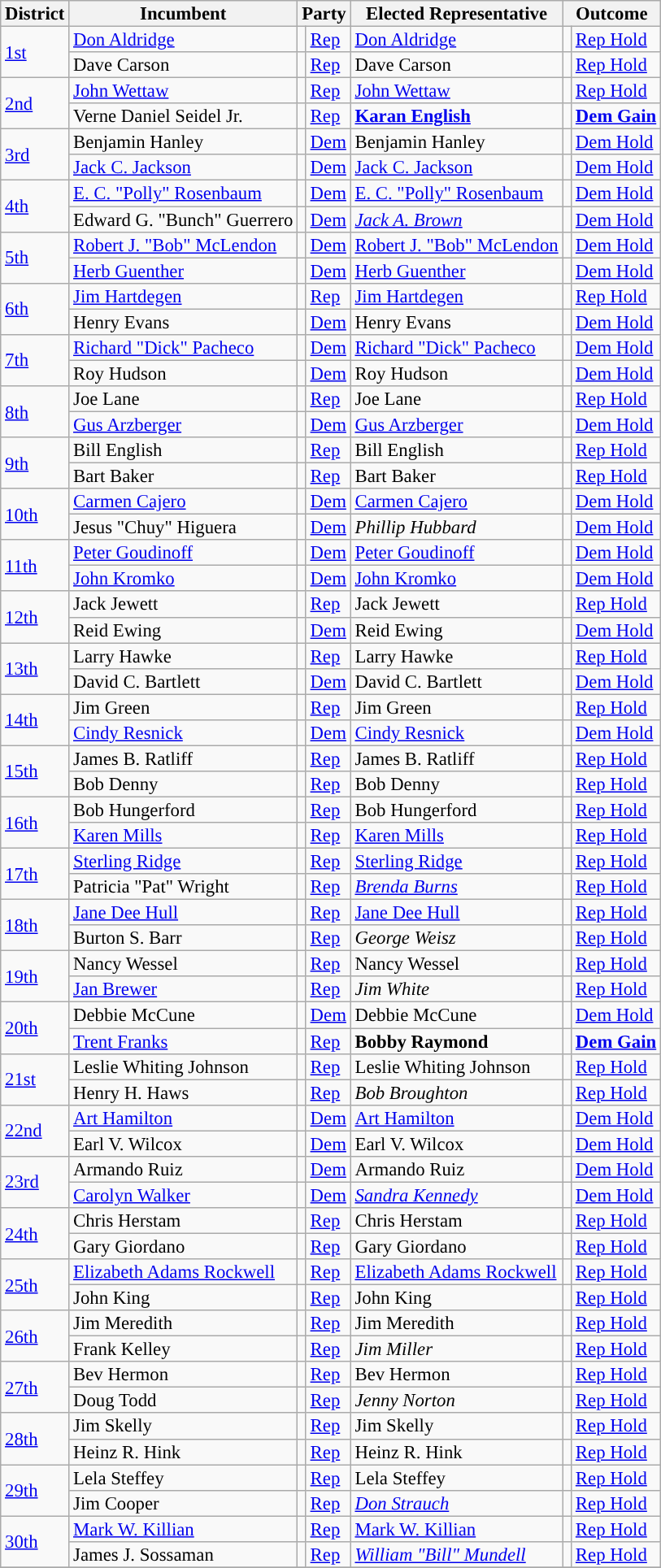<table class="sortable wikitable" style="font-size:95%;line-height:14px;">
<tr>
<th>District</th>
<th>Incumbent</th>
<th colspan="2">Party</th>
<th>Elected Representative</th>
<th colspan="2">Outcome</th>
</tr>
<tr>
<td rowspan="2"><a href='#'>1st</a></td>
<td><a href='#'>Don Aldridge</a></td>
<td style="background:"></td>
<td><a href='#'>Rep</a></td>
<td><a href='#'>Don Aldridge</a></td>
<td style="background:"></td>
<td><a href='#'>Rep Hold</a></td>
</tr>
<tr>
<td>Dave Carson</td>
<td style="background:"></td>
<td><a href='#'>Rep</a></td>
<td>Dave Carson</td>
<td style="background:"></td>
<td><a href='#'>Rep Hold</a></td>
</tr>
<tr>
<td rowspan="2"><a href='#'>2nd</a></td>
<td><a href='#'>John Wettaw</a></td>
<td style="background:"></td>
<td><a href='#'>Rep</a></td>
<td><a href='#'>John Wettaw</a></td>
<td style="background:"></td>
<td><a href='#'>Rep Hold</a></td>
</tr>
<tr>
<td>Verne Daniel Seidel Jr.</td>
<td style="background:"></td>
<td><a href='#'>Rep</a></td>
<td><strong><a href='#'>Karan English</a></strong></td>
<td style="background:"></td>
<td><strong><a href='#'>Dem Gain</a></strong></td>
</tr>
<tr>
<td rowspan="2"><a href='#'>3rd</a></td>
<td>Benjamin Hanley</td>
<td style="background:"></td>
<td><a href='#'>Dem</a></td>
<td>Benjamin Hanley</td>
<td style="background:"></td>
<td><a href='#'>Dem Hold</a></td>
</tr>
<tr>
<td><a href='#'>Jack C. Jackson</a></td>
<td style="background:"></td>
<td><a href='#'>Dem</a></td>
<td><a href='#'>Jack C. Jackson</a></td>
<td style="background:"></td>
<td><a href='#'>Dem Hold</a></td>
</tr>
<tr>
<td rowspan="2"><a href='#'>4th</a></td>
<td><a href='#'>E. C. "Polly" Rosenbaum</a></td>
<td style="background:"></td>
<td><a href='#'>Dem</a></td>
<td><a href='#'>E. C. "Polly" Rosenbaum</a></td>
<td style="background:"></td>
<td><a href='#'>Dem Hold</a></td>
</tr>
<tr>
<td>Edward G. "Bunch" Guerrero</td>
<td style="background:"></td>
<td><a href='#'>Dem</a></td>
<td><em><a href='#'>Jack A. Brown</a></em></td>
<td style="background:"></td>
<td><a href='#'>Dem Hold</a></td>
</tr>
<tr>
<td rowspan="2"><a href='#'>5th</a></td>
<td><a href='#'>Robert J. "Bob" McLendon</a></td>
<td style="background:"></td>
<td><a href='#'>Dem</a></td>
<td><a href='#'>Robert J. "Bob" McLendon</a></td>
<td style="background:"></td>
<td><a href='#'>Dem Hold</a></td>
</tr>
<tr>
<td><a href='#'>Herb Guenther</a></td>
<td style="background:"></td>
<td><a href='#'>Dem</a></td>
<td><a href='#'>Herb Guenther</a></td>
<td style="background:"></td>
<td><a href='#'>Dem Hold</a></td>
</tr>
<tr>
<td rowspan="2"><a href='#'>6th</a></td>
<td><a href='#'>Jim Hartdegen</a></td>
<td style="background:"></td>
<td><a href='#'>Rep</a></td>
<td><a href='#'>Jim Hartdegen</a></td>
<td style="background:"></td>
<td><a href='#'>Rep Hold</a></td>
</tr>
<tr>
<td>Henry Evans</td>
<td style="background:"></td>
<td><a href='#'>Dem</a></td>
<td>Henry Evans</td>
<td style="background:"></td>
<td><a href='#'>Dem Hold</a></td>
</tr>
<tr>
<td rowspan="2"><a href='#'>7th</a></td>
<td><a href='#'>Richard "Dick" Pacheco</a></td>
<td style="background:"></td>
<td><a href='#'>Dem</a></td>
<td><a href='#'>Richard "Dick" Pacheco</a></td>
<td style="background:"></td>
<td><a href='#'>Dem Hold</a></td>
</tr>
<tr>
<td>Roy Hudson</td>
<td style="background:"></td>
<td><a href='#'>Dem</a></td>
<td>Roy Hudson</td>
<td style="background:"></td>
<td><a href='#'>Dem Hold</a></td>
</tr>
<tr>
<td rowspan="2"><a href='#'>8th</a></td>
<td>Joe Lane</td>
<td style="background:"></td>
<td><a href='#'>Rep</a></td>
<td>Joe Lane</td>
<td style="background:"></td>
<td><a href='#'>Rep Hold</a></td>
</tr>
<tr>
<td><a href='#'>Gus Arzberger</a></td>
<td style="background:"></td>
<td><a href='#'>Dem</a></td>
<td><a href='#'>Gus Arzberger</a></td>
<td style="background:"></td>
<td><a href='#'>Dem Hold</a></td>
</tr>
<tr>
<td rowspan="2"><a href='#'>9th</a></td>
<td>Bill English</td>
<td style="background:"></td>
<td><a href='#'>Rep</a></td>
<td>Bill English</td>
<td style="background:"></td>
<td><a href='#'>Rep Hold</a></td>
</tr>
<tr>
<td>Bart Baker</td>
<td style="background:"></td>
<td><a href='#'>Rep</a></td>
<td>Bart Baker</td>
<td style="background:"></td>
<td><a href='#'>Rep Hold</a></td>
</tr>
<tr>
<td rowspan="2"><a href='#'>10th</a></td>
<td><a href='#'>Carmen Cajero</a></td>
<td style="background:"></td>
<td><a href='#'>Dem</a></td>
<td><a href='#'>Carmen Cajero</a></td>
<td style="background:"></td>
<td><a href='#'>Dem Hold</a></td>
</tr>
<tr>
<td>Jesus "Chuy" Higuera</td>
<td style="background:"></td>
<td><a href='#'>Dem</a></td>
<td><em>Phillip Hubbard</em></td>
<td style="background:"></td>
<td><a href='#'>Dem Hold</a></td>
</tr>
<tr>
<td rowspan="2"><a href='#'>11th</a></td>
<td><a href='#'>Peter Goudinoff</a></td>
<td style="background:"></td>
<td><a href='#'>Dem</a></td>
<td><a href='#'>Peter Goudinoff</a></td>
<td style="background:"></td>
<td><a href='#'>Dem Hold</a></td>
</tr>
<tr>
<td><a href='#'>John Kromko</a></td>
<td style="background:"></td>
<td><a href='#'>Dem</a></td>
<td><a href='#'>John Kromko</a></td>
<td style="background:"></td>
<td><a href='#'>Dem Hold</a></td>
</tr>
<tr>
<td rowspan="2"><a href='#'>12th</a></td>
<td>Jack Jewett</td>
<td style="background:"></td>
<td><a href='#'>Rep</a></td>
<td>Jack Jewett</td>
<td style="background:"></td>
<td><a href='#'>Rep Hold</a></td>
</tr>
<tr>
<td>Reid Ewing</td>
<td style="background:"></td>
<td><a href='#'>Dem</a></td>
<td>Reid Ewing</td>
<td style="background:"></td>
<td><a href='#'>Dem Hold</a></td>
</tr>
<tr>
<td rowspan="2"><a href='#'>13th</a></td>
<td>Larry Hawke</td>
<td style="background:"></td>
<td><a href='#'>Rep</a></td>
<td>Larry Hawke</td>
<td style="background:"></td>
<td><a href='#'>Rep Hold</a></td>
</tr>
<tr>
<td>David C. Bartlett</td>
<td style="background:"></td>
<td><a href='#'>Dem</a></td>
<td>David C. Bartlett</td>
<td style="background:"></td>
<td><a href='#'>Dem Hold</a></td>
</tr>
<tr>
<td rowspan="2"><a href='#'>14th</a></td>
<td>Jim Green</td>
<td style="background:"></td>
<td><a href='#'>Rep</a></td>
<td>Jim Green</td>
<td style="background:"></td>
<td><a href='#'>Rep Hold</a></td>
</tr>
<tr>
<td><a href='#'>Cindy Resnick</a></td>
<td style="background:"></td>
<td><a href='#'>Dem</a></td>
<td><a href='#'>Cindy Resnick</a></td>
<td style="background:"></td>
<td><a href='#'>Dem Hold</a></td>
</tr>
<tr>
<td rowspan="2"><a href='#'>15th</a></td>
<td>James B. Ratliff</td>
<td style="background:"></td>
<td><a href='#'>Rep</a></td>
<td>James B. Ratliff</td>
<td style="background:"></td>
<td><a href='#'>Rep Hold</a></td>
</tr>
<tr>
<td>Bob Denny</td>
<td style="background:"></td>
<td><a href='#'>Rep</a></td>
<td>Bob Denny</td>
<td style="background:"></td>
<td><a href='#'>Rep Hold</a></td>
</tr>
<tr>
<td rowspan="2"><a href='#'>16th</a></td>
<td>Bob Hungerford</td>
<td style="background:"></td>
<td><a href='#'>Rep</a></td>
<td>Bob Hungerford</td>
<td style="background:"></td>
<td><a href='#'>Rep Hold</a></td>
</tr>
<tr>
<td><a href='#'>Karen Mills</a></td>
<td style="background:"></td>
<td><a href='#'>Rep</a></td>
<td><a href='#'>Karen Mills</a></td>
<td style="background:"></td>
<td><a href='#'>Rep Hold</a></td>
</tr>
<tr>
<td rowspan="2"><a href='#'>17th</a></td>
<td><a href='#'>Sterling Ridge</a></td>
<td style="background:"></td>
<td><a href='#'>Rep</a></td>
<td><a href='#'>Sterling Ridge</a></td>
<td style="background:"></td>
<td><a href='#'>Rep Hold</a></td>
</tr>
<tr>
<td>Patricia "Pat" Wright</td>
<td style="background:"></td>
<td><a href='#'>Rep</a></td>
<td><em><a href='#'>Brenda Burns</a></em></td>
<td style="background:"></td>
<td><a href='#'>Rep Hold</a></td>
</tr>
<tr>
<td rowspan="2"><a href='#'>18th</a></td>
<td><a href='#'>Jane Dee Hull</a></td>
<td style="background:"></td>
<td><a href='#'>Rep</a></td>
<td><a href='#'>Jane Dee Hull</a></td>
<td style="background:"></td>
<td><a href='#'>Rep Hold</a></td>
</tr>
<tr>
<td>Burton S. Barr</td>
<td style="background:"></td>
<td><a href='#'>Rep</a></td>
<td><em>George Weisz</em></td>
<td style="background:"></td>
<td><a href='#'>Rep Hold</a></td>
</tr>
<tr>
<td rowspan="2"><a href='#'>19th</a></td>
<td>Nancy Wessel</td>
<td style="background:"></td>
<td><a href='#'>Rep</a></td>
<td>Nancy Wessel</td>
<td style="background:"></td>
<td><a href='#'>Rep Hold</a></td>
</tr>
<tr>
<td><a href='#'>Jan Brewer</a></td>
<td style="background:"></td>
<td><a href='#'>Rep</a></td>
<td><em>Jim White</em></td>
<td style="background:"></td>
<td><a href='#'>Rep Hold</a></td>
</tr>
<tr>
<td rowspan="2"><a href='#'>20th</a></td>
<td>Debbie McCune</td>
<td style="background:"></td>
<td><a href='#'>Dem</a></td>
<td>Debbie McCune</td>
<td style="background:"></td>
<td><a href='#'>Dem Hold</a></td>
</tr>
<tr>
<td><a href='#'>Trent Franks</a></td>
<td style="background:"></td>
<td><a href='#'>Rep</a></td>
<td><strong>Bobby Raymond</strong></td>
<td style="background:"></td>
<td><strong><a href='#'>Dem Gain</a></strong></td>
</tr>
<tr>
<td rowspan="2"><a href='#'>21st</a></td>
<td>Leslie Whiting Johnson</td>
<td style="background:"></td>
<td><a href='#'>Rep</a></td>
<td>Leslie Whiting Johnson</td>
<td style="background:"></td>
<td><a href='#'>Rep Hold</a></td>
</tr>
<tr>
<td>Henry H. Haws</td>
<td style="background:"></td>
<td><a href='#'>Rep</a></td>
<td><em>Bob Broughton</em></td>
<td style="background:"></td>
<td><a href='#'>Rep Hold</a></td>
</tr>
<tr>
<td rowspan="2"><a href='#'>22nd</a></td>
<td><a href='#'>Art Hamilton</a></td>
<td style="background:"></td>
<td><a href='#'>Dem</a></td>
<td><a href='#'>Art Hamilton</a></td>
<td style="background:"></td>
<td><a href='#'>Dem Hold</a></td>
</tr>
<tr>
<td>Earl V. Wilcox</td>
<td style="background:"></td>
<td><a href='#'>Dem</a></td>
<td>Earl V. Wilcox</td>
<td style="background:"></td>
<td><a href='#'>Dem Hold</a></td>
</tr>
<tr>
<td rowspan="2"><a href='#'>23rd</a></td>
<td>Armando Ruiz</td>
<td style="background:"></td>
<td><a href='#'>Dem</a></td>
<td>Armando Ruiz</td>
<td style="background:"></td>
<td><a href='#'>Dem Hold</a></td>
</tr>
<tr>
<td><a href='#'>Carolyn Walker</a></td>
<td style="background:"></td>
<td><a href='#'>Dem</a></td>
<td><em><a href='#'>Sandra Kennedy</a></em></td>
<td style="background:"></td>
<td><a href='#'>Dem Hold</a></td>
</tr>
<tr>
<td rowspan="2"><a href='#'>24th</a></td>
<td>Chris Herstam</td>
<td style="background:"></td>
<td><a href='#'>Rep</a></td>
<td>Chris Herstam</td>
<td style="background:"></td>
<td><a href='#'>Rep Hold</a></td>
</tr>
<tr>
<td>Gary Giordano</td>
<td style="background:"></td>
<td><a href='#'>Rep</a></td>
<td>Gary Giordano</td>
<td style="background:"></td>
<td><a href='#'>Rep Hold</a></td>
</tr>
<tr>
<td rowspan="2"><a href='#'>25th</a></td>
<td><a href='#'>Elizabeth Adams Rockwell</a></td>
<td style="background:"></td>
<td><a href='#'>Rep</a></td>
<td><a href='#'>Elizabeth Adams Rockwell</a></td>
<td style="background:"></td>
<td><a href='#'>Rep Hold</a></td>
</tr>
<tr>
<td>John King</td>
<td style="background:"></td>
<td><a href='#'>Rep</a></td>
<td>John King</td>
<td style="background:"></td>
<td><a href='#'>Rep Hold</a></td>
</tr>
<tr>
<td rowspan="2"><a href='#'>26th</a></td>
<td>Jim Meredith</td>
<td style="background:"></td>
<td><a href='#'>Rep</a></td>
<td>Jim Meredith</td>
<td style="background:"></td>
<td><a href='#'>Rep Hold</a></td>
</tr>
<tr>
<td>Frank Kelley</td>
<td style="background:"></td>
<td><a href='#'>Rep</a></td>
<td><em>Jim Miller</em></td>
<td style="background:"></td>
<td><a href='#'>Rep Hold</a></td>
</tr>
<tr>
<td rowspan="2"><a href='#'>27th</a></td>
<td>Bev Hermon</td>
<td style="background:"></td>
<td><a href='#'>Rep</a></td>
<td>Bev Hermon</td>
<td style="background:"></td>
<td><a href='#'>Rep Hold</a></td>
</tr>
<tr>
<td>Doug Todd</td>
<td style="background:"></td>
<td><a href='#'>Rep</a></td>
<td><em>Jenny Norton</em></td>
<td style="background:"></td>
<td><a href='#'>Rep Hold</a></td>
</tr>
<tr>
<td rowspan="2"><a href='#'>28th</a></td>
<td>Jim Skelly</td>
<td style="background:"></td>
<td><a href='#'>Rep</a></td>
<td>Jim Skelly</td>
<td style="background:"></td>
<td><a href='#'>Rep Hold</a></td>
</tr>
<tr>
<td>Heinz R. Hink</td>
<td style="background:"></td>
<td><a href='#'>Rep</a></td>
<td>Heinz R. Hink</td>
<td style="background:"></td>
<td><a href='#'>Rep Hold</a></td>
</tr>
<tr>
<td rowspan="2"><a href='#'>29th</a></td>
<td>Lela Steffey</td>
<td style="background:"></td>
<td><a href='#'>Rep</a></td>
<td>Lela Steffey</td>
<td style="background:"></td>
<td><a href='#'>Rep Hold</a></td>
</tr>
<tr>
<td>Jim Cooper</td>
<td style="background:"></td>
<td><a href='#'>Rep</a></td>
<td><em><a href='#'>Don Strauch</a></em></td>
<td style="background:"></td>
<td><a href='#'>Rep Hold</a></td>
</tr>
<tr>
<td rowspan="2"><a href='#'>30th</a></td>
<td><a href='#'>Mark W. Killian</a></td>
<td style="background:"></td>
<td><a href='#'>Rep</a></td>
<td><a href='#'>Mark W. Killian</a></td>
<td style="background:"></td>
<td><a href='#'>Rep Hold</a></td>
</tr>
<tr>
<td>James J. Sossaman</td>
<td style="background:"></td>
<td><a href='#'>Rep</a></td>
<td><em><a href='#'>William "Bill" Mundell</a></em></td>
<td style="background:"></td>
<td><a href='#'>Rep Hold</a></td>
</tr>
<tr>
</tr>
</table>
